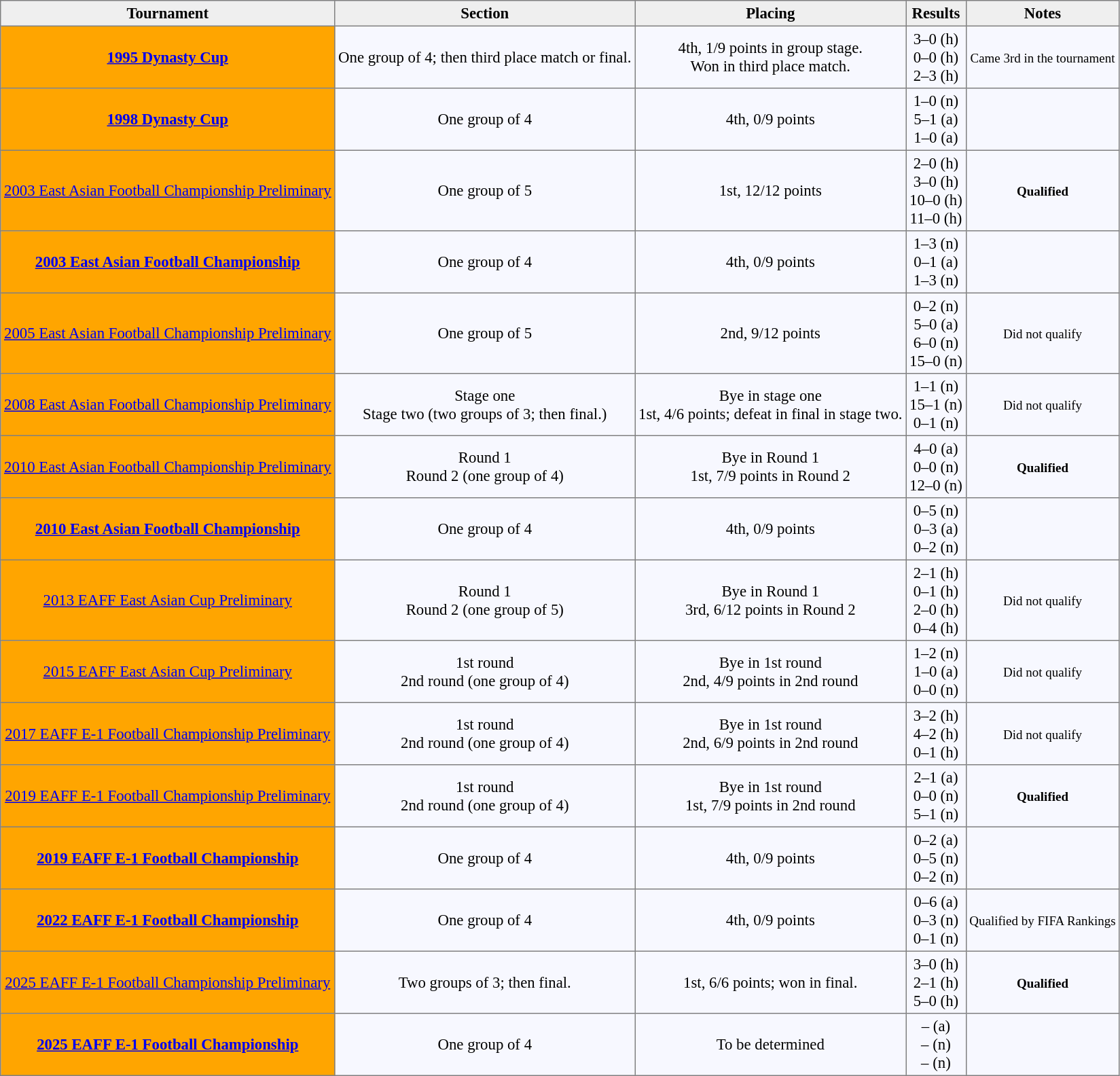<table bgcolor="#f7f8ff" border="1" cellpadding="3" cellspacing="0" style="font-size: 95%; border: gray solid 1px; border-collapse: collapse;">
<tr style="background:#efefef">
<th>Tournament</th>
<th>Section</th>
<th>Placing</th>
<th>Results</th>
<th>Notes</th>
</tr>
<tr align="center">
<td bgcolor=orange><strong> <a href='#'>1995 Dynasty Cup</a></strong></td>
<td>One group of 4; then third place match or final.</td>
<td>4th, 1/9 points in group stage.<br>Won in third place match.</td>
<td> 3–0 (h)<br> 0–0 (h)<br> 2–3 (h) <br></td>
<td><small>Came 3rd in the tournament</small></td>
</tr>
<tr align="center">
<td bgcolor=orange><strong> <a href='#'>1998 Dynasty Cup</a></strong></td>
<td>One group of 4</td>
<td>4th, 0/9 points</td>
<td> 1–0 (n)<br> 5–1 (a)<br> 1–0 (a)</td>
</tr>
<tr align="center">
<td bgcolor=orange> <a href='#'>2003 East Asian Football Championship Preliminary</a></td>
<td>One group of 5</td>
<td>1st, 12/12 points</td>
<td> 2–0 (h)<br> 3–0 (h)<br> 10–0 (h)<br> 11–0 (h)</td>
<td><small><strong>Qualified</strong></small></td>
</tr>
<tr align="center">
<td bgcolor=orange><strong> <a href='#'>2003 East Asian Football Championship</a></strong></td>
<td>One group of 4</td>
<td>4th, 0/9 points</td>
<td> 1–3 (n)<br> 0–1 (a)<br> 1–3 (n)</td>
</tr>
<tr align="center">
<td bgcolor=orange> <a href='#'>2005 East Asian Football Championship Preliminary</a></td>
<td>One group of 5</td>
<td>2nd, 9/12 points</td>
<td> 0–2 (n)<br> 5–0 (a)<br> 6–0 (n)<br> 15–0 (n)</td>
<td><small>Did not qualify</small></td>
</tr>
<tr align="center">
<td bgcolor=orange> <a href='#'>2008 East Asian Football Championship Preliminary</a></td>
<td>Stage one<br>Stage two (two groups of 3; then final.)</td>
<td>Bye in stage one<br>1st, 4/6 points; defeat in final in stage two.</td>
<td> 1–1 (n)<br> 15–1 (n)<br> 0–1 (n)</td>
<td><small>Did not qualify</small></td>
</tr>
<tr align="center">
<td bgcolor=orange> <a href='#'>2010 East Asian Football Championship Preliminary</a></td>
<td>Round 1<br>Round 2 (one group of 4)</td>
<td>Bye in Round 1<br>1st, 7/9 points in Round 2</td>
<td> 4–0 (a)<br> 0–0 (n)<br> 12–0 (n)</td>
<td><small><strong>Qualified</strong></small></td>
</tr>
<tr align="center">
<td bgcolor=orange><strong> <a href='#'>2010 East Asian Football Championship</a></strong></td>
<td>One group of 4</td>
<td>4th, 0/9 points</td>
<td> 0–5 (n)<br> 0–3 (a)<br> 0–2 (n)</td>
</tr>
<tr align="center">
<td bgcolor=orange> <a href='#'>2013 EAFF East Asian Cup Preliminary</a></td>
<td>Round 1<br>Round 2 (one group of 5)</td>
<td>Bye in Round 1<br>3rd, 6/12 points in Round 2</td>
<td> 2–1 (h)<br> 0–1 (h)<br> 2–0 (h)<br> 0–4 (h)</td>
<td><small>Did not qualify</small></td>
</tr>
<tr align="center">
<td bgcolor=orange> <a href='#'>2015 EAFF East Asian Cup  Preliminary</a></td>
<td>1st round<br>2nd round (one group of 4)</td>
<td>Bye in 1st round<br>2nd, 4/9 points in 2nd round</td>
<td> 1–2 (n)<br> 1–0 (a)<br> 0–0 (n)</td>
<td><small>Did not qualify</small></td>
</tr>
<tr align="center">
<td bgcolor=orange> <a href='#'>2017 EAFF E-1 Football Championship Preliminary</a></td>
<td>1st round<br>2nd round (one group of 4)</td>
<td>Bye in 1st round<br>2nd, 6/9 points in 2nd round</td>
<td> 3–2 (h)<br> 4–2 (h)<br> 0–1 (h)</td>
<td><small>Did not qualify</small></td>
</tr>
<tr align="center">
<td bgcolor=orange> <a href='#'>2019 EAFF E-1 Football Championship Preliminary</a></td>
<td>1st round<br>2nd round (one group of 4)</td>
<td>Bye in 1st round<br>1st, 7/9 points in 2nd round</td>
<td> 2–1 (a)<br> 0–0 (n)<br> 5–1 (n)</td>
<td><small><strong>Qualified</strong></small></td>
</tr>
<tr align="center">
<td bgcolor=orange><strong> <a href='#'>2019 EAFF E-1 Football Championship</a></strong></td>
<td>One group of 4</td>
<td>4th, 0/9 points</td>
<td> 0–2 (a)<br> 0–5 (n)<br> 0–2 (n)</td>
<td><small></small></td>
</tr>
<tr align="center">
<td bgcolor=orange><strong> <a href='#'>2022 EAFF E-1 Football Championship</a></strong></td>
<td>One group of 4</td>
<td>4th, 0/9 points</td>
<td> 0–6 (a)<br> 0–3 (n)<br> 0–1 (n)</td>
<td><small>Qualified by FIFA Rankings</small></td>
</tr>
<tr align="center">
<td bgcolor=orange> <a href='#'>2025 EAFF E-1 Football Championship Preliminary</a></td>
<td>Two groups of 3; then final.</td>
<td>1st, 6/6 points; won in final.</td>
<td> 3–0 (h)<br> 2–1 (h)<br> 5–0 (h)</td>
<td><small><strong>Qualified</strong></small></td>
</tr>
<tr align="center">
<td bgcolor=orange><strong> <a href='#'>2025 EAFF E-1 Football Championship</a></strong></td>
<td>One group of 4</td>
<td>To be determined</td>
<td> – (a)<br> – (n)<br> – (n)</td>
<td></td>
</tr>
</table>
